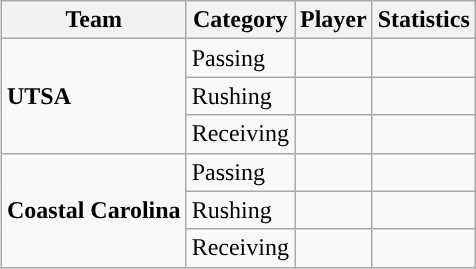<table class="wikitable" style="float: right;">
<tr>
<th>Team</th>
<th>Category</th>
<th>Player</th>
<th>Statistics</th>
</tr>
<tr>
<td rowspan=3><strong>UTSA</strong></td>
<td>Passing</td>
<td></td>
<td></td>
</tr>
<tr>
<td>Rushing</td>
<td></td>
<td></td>
</tr>
<tr>
<td>Receiving</td>
<td></td>
<td></td>
</tr>
<tr>
<td rowspan=3><strong>Coastal Carolina</strong></td>
<td>Passing</td>
<td></td>
<td></td>
</tr>
<tr>
<td>Rushing</td>
<td></td>
<td></td>
</tr>
<tr>
<td>Receiving</td>
<td></td>
<td></td>
</tr>
</table>
